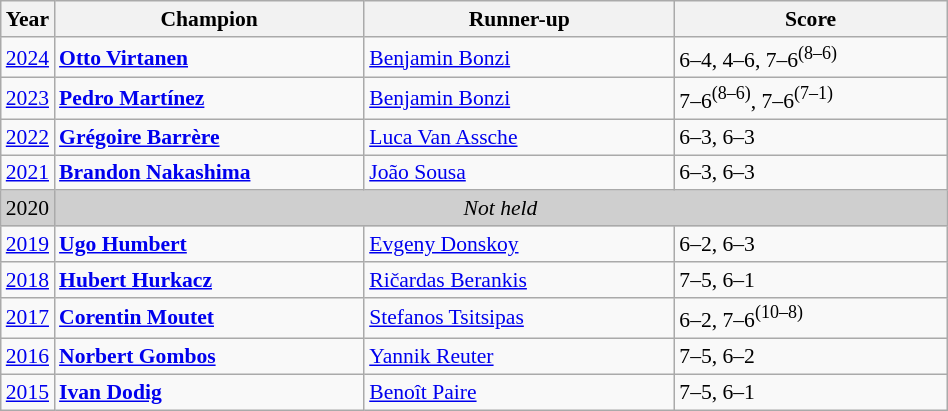<table class="wikitable" style="font-size:90%">
<tr>
<th>Year</th>
<th width="200">Champion</th>
<th width="200">Runner-up</th>
<th width="175">Score</th>
</tr>
<tr>
<td><a href='#'>2024</a></td>
<td> <strong><a href='#'>Otto Virtanen</a></strong></td>
<td> <a href='#'>Benjamin Bonzi</a></td>
<td>6–4, 4–6, 7–6<sup>(8–6)</sup></td>
</tr>
<tr>
<td><a href='#'>2023</a></td>
<td> <strong><a href='#'>Pedro Martínez</a></strong></td>
<td> <a href='#'>Benjamin Bonzi</a></td>
<td>7–6<sup>(8–6)</sup>, 7–6<sup>(7–1)</sup></td>
</tr>
<tr>
<td><a href='#'>2022</a></td>
<td> <strong><a href='#'>Grégoire Barrère</a></strong></td>
<td> <a href='#'>Luca Van Assche</a></td>
<td>6–3, 6–3</td>
</tr>
<tr>
<td><a href='#'>2021</a></td>
<td> <strong><a href='#'>Brandon Nakashima</a></strong></td>
<td> <a href='#'>João Sousa</a></td>
<td>6–3, 6–3</td>
</tr>
<tr>
<td style="background:#cfcfcf">2020</td>
<td colspan=3 align=center style="background:#cfcfcf"><em>Not held</em></td>
</tr>
<tr>
<td><a href='#'>2019</a></td>
<td> <strong><a href='#'>Ugo Humbert</a></strong></td>
<td> <a href='#'>Evgeny Donskoy</a></td>
<td>6–2, 6–3</td>
</tr>
<tr>
<td><a href='#'>2018</a></td>
<td> <strong><a href='#'>Hubert Hurkacz</a></strong></td>
<td> <a href='#'>Ričardas Berankis</a></td>
<td>7–5, 6–1</td>
</tr>
<tr>
<td><a href='#'>2017</a></td>
<td> <strong><a href='#'>Corentin Moutet</a></strong></td>
<td> <a href='#'>Stefanos Tsitsipas</a></td>
<td>6–2, 7–6<sup>(10–8)</sup></td>
</tr>
<tr>
<td><a href='#'>2016</a></td>
<td> <strong><a href='#'>Norbert Gombos</a></strong></td>
<td> <a href='#'>Yannik Reuter</a></td>
<td>7–5, 6–2</td>
</tr>
<tr>
<td><a href='#'>2015</a></td>
<td> <strong><a href='#'>Ivan Dodig</a></strong></td>
<td> <a href='#'>Benoît Paire</a></td>
<td>7–5, 6–1</td>
</tr>
</table>
